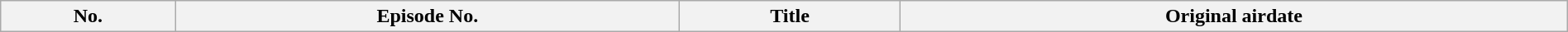<table class="wikitable plainrowheaders" style="width:100%; margin:auto;">
<tr>
<th>No.</th>
<th>Episode No.</th>
<th>Title</th>
<th>Original airdate<br></th>
</tr>
</table>
